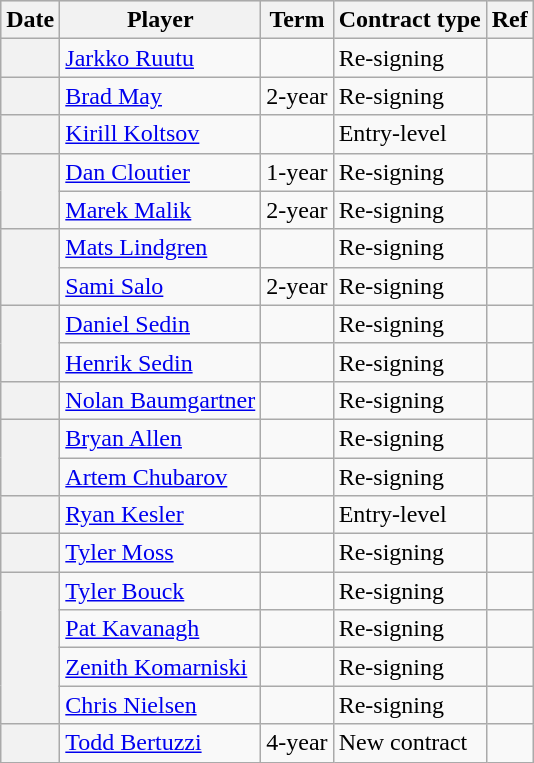<table class="wikitable plainrowheaders">
<tr style="background:#ddd; text-align:center;">
<th>Date</th>
<th>Player</th>
<th>Term</th>
<th>Contract type</th>
<th>Ref</th>
</tr>
<tr>
<th scope="row"></th>
<td><a href='#'>Jarkko Ruutu</a></td>
<td></td>
<td>Re-signing</td>
<td></td>
</tr>
<tr>
<th scope="row"></th>
<td><a href='#'>Brad May</a></td>
<td>2-year</td>
<td>Re-signing</td>
<td></td>
</tr>
<tr>
<th scope="row"></th>
<td><a href='#'>Kirill Koltsov</a></td>
<td></td>
<td>Entry-level</td>
<td></td>
</tr>
<tr>
<th scope="row" rowspan=2></th>
<td><a href='#'>Dan Cloutier</a></td>
<td>1-year</td>
<td>Re-signing</td>
<td></td>
</tr>
<tr>
<td><a href='#'>Marek Malik</a></td>
<td>2-year</td>
<td>Re-signing</td>
<td></td>
</tr>
<tr>
<th scope="row" rowspan=2></th>
<td><a href='#'>Mats Lindgren</a></td>
<td></td>
<td>Re-signing</td>
<td></td>
</tr>
<tr>
<td><a href='#'>Sami Salo</a></td>
<td>2-year</td>
<td>Re-signing</td>
<td></td>
</tr>
<tr>
<th scope="row" rowspan=2></th>
<td><a href='#'>Daniel Sedin</a></td>
<td></td>
<td>Re-signing</td>
<td></td>
</tr>
<tr>
<td><a href='#'>Henrik Sedin</a></td>
<td></td>
<td>Re-signing</td>
<td></td>
</tr>
<tr>
<th scope="row"></th>
<td><a href='#'>Nolan Baumgartner</a></td>
<td></td>
<td>Re-signing</td>
<td></td>
</tr>
<tr>
<th scope="row" rowspan=2></th>
<td><a href='#'>Bryan Allen</a></td>
<td></td>
<td>Re-signing</td>
<td></td>
</tr>
<tr>
<td><a href='#'>Artem Chubarov</a></td>
<td></td>
<td>Re-signing</td>
<td></td>
</tr>
<tr>
<th scope="row"></th>
<td><a href='#'>Ryan Kesler</a></td>
<td></td>
<td>Entry-level</td>
<td></td>
</tr>
<tr>
<th scope="row"></th>
<td><a href='#'>Tyler Moss</a></td>
<td></td>
<td>Re-signing</td>
<td></td>
</tr>
<tr>
<th scope="row" rowspan=4></th>
<td><a href='#'>Tyler Bouck</a></td>
<td></td>
<td>Re-signing</td>
<td></td>
</tr>
<tr>
<td><a href='#'>Pat Kavanagh</a></td>
<td></td>
<td>Re-signing</td>
<td></td>
</tr>
<tr>
<td><a href='#'>Zenith Komarniski</a></td>
<td></td>
<td>Re-signing</td>
<td></td>
</tr>
<tr>
<td><a href='#'>Chris Nielsen</a></td>
<td></td>
<td>Re-signing</td>
<td></td>
</tr>
<tr>
<th scope="row"></th>
<td><a href='#'>Todd Bertuzzi</a></td>
<td>4-year</td>
<td>New contract</td>
<td></td>
</tr>
</table>
